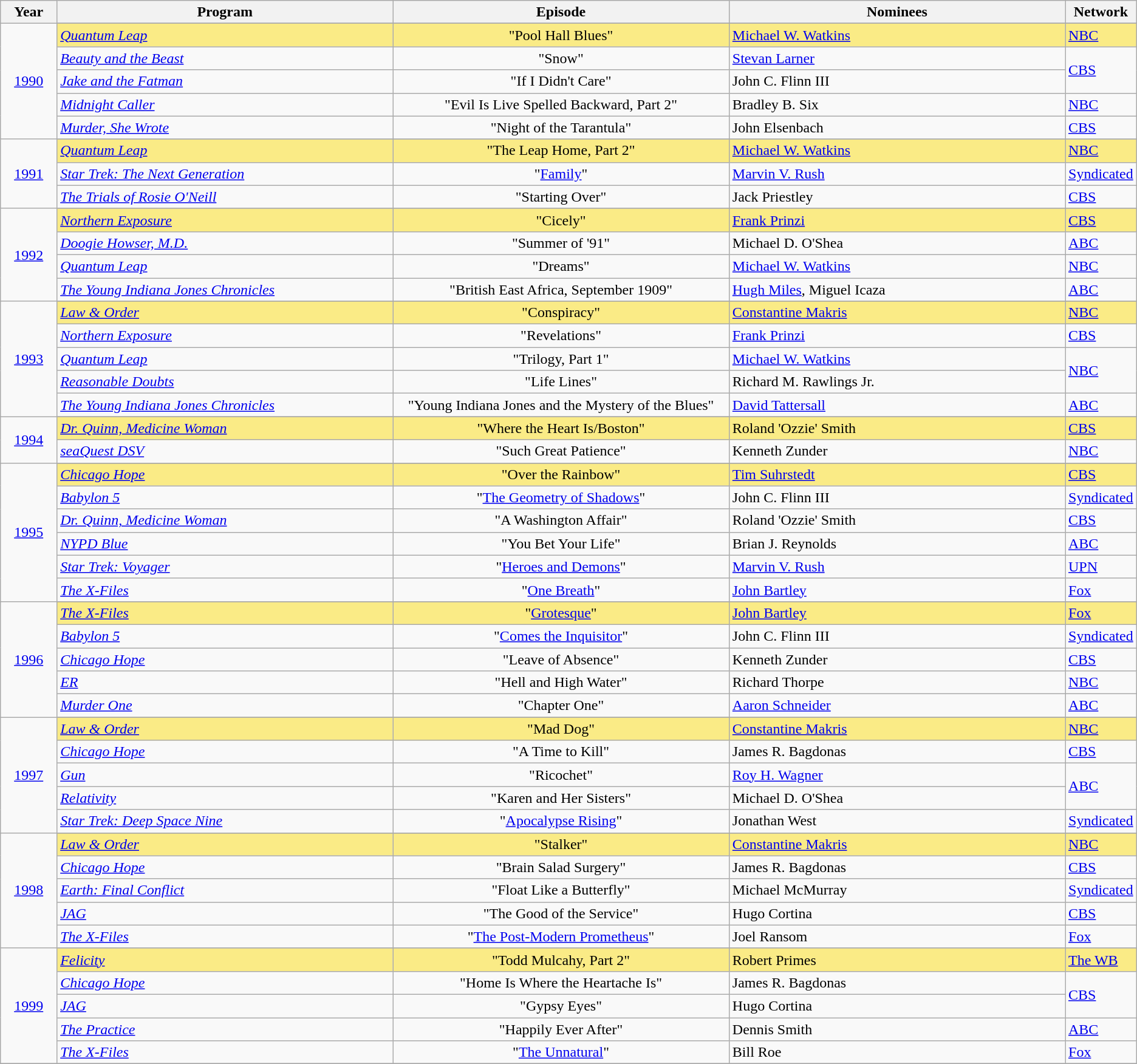<table class="wikitable">
<tr>
<th width="5%">Year</th>
<th width="30%">Program</th>
<th width="30%">Episode</th>
<th width="30%">Nominees</th>
<th width="5%">Network</th>
</tr>
<tr>
<td rowspan="6" align=center><a href='#'>1990</a><br></td>
</tr>
<tr style="background:#FAEB86;">
<td><em><a href='#'>Quantum Leap</a></em></td>
<td align=center>"Pool Hall Blues"</td>
<td><a href='#'>Michael W. Watkins</a></td>
<td><a href='#'>NBC</a></td>
</tr>
<tr>
<td><em><a href='#'>Beauty and the Beast</a></em></td>
<td align=center>"Snow"</td>
<td><a href='#'>Stevan Larner</a></td>
<td rowspan=2><a href='#'>CBS</a></td>
</tr>
<tr>
<td><em><a href='#'>Jake and the Fatman</a></em></td>
<td align=center>"If I Didn't Care"</td>
<td>John C. Flinn III</td>
</tr>
<tr>
<td><em><a href='#'>Midnight Caller</a></em></td>
<td align=center>"Evil Is Live Spelled Backward, Part 2"</td>
<td>Bradley B. Six</td>
<td><a href='#'>NBC</a></td>
</tr>
<tr>
<td><em><a href='#'>Murder, She Wrote</a></em></td>
<td align=center>"Night of the Tarantula"</td>
<td>John Elsenbach</td>
<td><a href='#'>CBS</a></td>
</tr>
<tr>
<td rowspan="4" align=center><a href='#'>1991</a><br></td>
</tr>
<tr style="background:#FAEB86;">
<td><em><a href='#'>Quantum Leap</a></em></td>
<td align=center>"The Leap Home, Part 2"</td>
<td><a href='#'>Michael W. Watkins</a></td>
<td><a href='#'>NBC</a></td>
</tr>
<tr>
<td><em><a href='#'>Star Trek: The Next Generation</a></em></td>
<td align=center>"<a href='#'>Family</a>"</td>
<td><a href='#'>Marvin V. Rush</a></td>
<td><a href='#'>Syndicated</a></td>
</tr>
<tr>
<td><em><a href='#'>The Trials of Rosie O'Neill</a></em></td>
<td align=center>"Starting Over"</td>
<td>Jack Priestley</td>
<td><a href='#'>CBS</a></td>
</tr>
<tr>
<td rowspan="5" align=center><a href='#'>1992</a><br></td>
</tr>
<tr style="background:#FAEB86;">
<td><em><a href='#'>Northern Exposure</a></em></td>
<td align=center>"Cicely"</td>
<td><a href='#'>Frank Prinzi</a></td>
<td><a href='#'>CBS</a></td>
</tr>
<tr>
<td><em><a href='#'>Doogie Howser, M.D.</a></em></td>
<td align=center>"Summer of '91"</td>
<td>Michael D. O'Shea</td>
<td><a href='#'>ABC</a></td>
</tr>
<tr>
<td><em><a href='#'>Quantum Leap</a></em></td>
<td align=center>"Dreams"</td>
<td><a href='#'>Michael W. Watkins</a></td>
<td><a href='#'>NBC</a></td>
</tr>
<tr>
<td><em><a href='#'>The Young Indiana Jones Chronicles</a></em></td>
<td align=center>"British East Africa, September 1909"</td>
<td><a href='#'>Hugh Miles</a>, Miguel Icaza</td>
<td><a href='#'>ABC</a></td>
</tr>
<tr>
<td rowspan="6" align=center><a href='#'>1993</a><br></td>
</tr>
<tr style="background:#FAEB86;">
<td><em><a href='#'>Law & Order</a></em></td>
<td align=center>"Conspiracy"</td>
<td><a href='#'>Constantine Makris</a></td>
<td><a href='#'>NBC</a></td>
</tr>
<tr>
<td><em><a href='#'>Northern Exposure</a></em></td>
<td align=center>"Revelations"</td>
<td><a href='#'>Frank Prinzi</a></td>
<td><a href='#'>CBS</a></td>
</tr>
<tr>
<td><em><a href='#'>Quantum Leap</a></em></td>
<td align=center>"Trilogy, Part 1"</td>
<td><a href='#'>Michael W. Watkins</a></td>
<td rowspan=2><a href='#'>NBC</a></td>
</tr>
<tr>
<td><em><a href='#'>Reasonable Doubts</a></em></td>
<td align=center>"Life Lines"</td>
<td>Richard M. Rawlings Jr.</td>
</tr>
<tr>
<td><em><a href='#'>The Young Indiana Jones Chronicles</a></em></td>
<td align=center>"Young Indiana Jones and the Mystery of the Blues"</td>
<td><a href='#'>David Tattersall</a></td>
<td><a href='#'>ABC</a></td>
</tr>
<tr>
<td rowspan="3" align=center><a href='#'>1994</a><br></td>
</tr>
<tr style="background:#FAEB86;">
<td><em><a href='#'>Dr. Quinn, Medicine Woman</a></em></td>
<td align=center>"Where the Heart Is/Boston"</td>
<td>Roland 'Ozzie' Smith</td>
<td><a href='#'>CBS</a></td>
</tr>
<tr>
<td><em><a href='#'>seaQuest DSV</a></em></td>
<td align=center>"Such Great Patience"</td>
<td>Kenneth Zunder</td>
<td><a href='#'>NBC</a></td>
</tr>
<tr>
<td rowspan="7" align=center><a href='#'>1995</a><br></td>
</tr>
<tr style="background:#FAEB86;">
<td><em><a href='#'>Chicago Hope</a></em></td>
<td align=center>"Over the Rainbow"</td>
<td><a href='#'>Tim Suhrstedt</a></td>
<td><a href='#'>CBS</a></td>
</tr>
<tr>
<td><em><a href='#'>Babylon 5</a></em></td>
<td align=center>"<a href='#'>The Geometry of Shadows</a>"</td>
<td>John C. Flinn III</td>
<td><a href='#'>Syndicated</a></td>
</tr>
<tr>
<td><em><a href='#'>Dr. Quinn, Medicine Woman</a></em></td>
<td align=center>"A Washington Affair"</td>
<td>Roland 'Ozzie' Smith</td>
<td><a href='#'>CBS</a></td>
</tr>
<tr>
<td><em><a href='#'>NYPD Blue</a></em></td>
<td align=center>"You Bet Your Life"</td>
<td>Brian J. Reynolds</td>
<td><a href='#'>ABC</a></td>
</tr>
<tr>
<td><em><a href='#'>Star Trek: Voyager</a></em></td>
<td align=center>"<a href='#'>Heroes and Demons</a>"</td>
<td><a href='#'>Marvin V. Rush</a></td>
<td><a href='#'>UPN</a></td>
</tr>
<tr>
<td><em><a href='#'>The X-Files</a></em></td>
<td align=center>"<a href='#'>One Breath</a>"</td>
<td><a href='#'>John Bartley</a></td>
<td><a href='#'>Fox</a></td>
</tr>
<tr>
<td rowspan="6" align=center><a href='#'>1996</a><br></td>
</tr>
<tr style="background:#FAEB86;">
<td><em><a href='#'>The X-Files</a></em></td>
<td align=center>"<a href='#'>Grotesque</a>"</td>
<td><a href='#'>John Bartley</a></td>
<td><a href='#'>Fox</a></td>
</tr>
<tr>
<td><em><a href='#'>Babylon 5</a></em></td>
<td align=center>"<a href='#'>Comes the Inquisitor</a>"</td>
<td>John C. Flinn III</td>
<td><a href='#'>Syndicated</a></td>
</tr>
<tr>
<td><em><a href='#'>Chicago Hope</a></em></td>
<td align=center>"Leave of Absence"</td>
<td>Kenneth Zunder</td>
<td><a href='#'>CBS</a></td>
</tr>
<tr>
<td><em><a href='#'>ER</a></em></td>
<td align=center>"Hell and High Water"</td>
<td>Richard Thorpe</td>
<td><a href='#'>NBC</a></td>
</tr>
<tr>
<td><em><a href='#'>Murder One</a></em></td>
<td align=center>"Chapter One"</td>
<td><a href='#'>Aaron Schneider</a></td>
<td><a href='#'>ABC</a></td>
</tr>
<tr>
<td rowspan="6" align=center><a href='#'>1997</a><br></td>
</tr>
<tr style="background:#FAEB86;">
<td><em><a href='#'>Law & Order</a></em></td>
<td align=center>"Mad Dog"</td>
<td><a href='#'>Constantine Makris</a></td>
<td><a href='#'>NBC</a></td>
</tr>
<tr>
<td><em><a href='#'>Chicago Hope</a></em></td>
<td align=center>"A Time to Kill"</td>
<td>James R. Bagdonas</td>
<td><a href='#'>CBS</a></td>
</tr>
<tr>
<td><em><a href='#'>Gun</a></em></td>
<td align=center>"Ricochet"</td>
<td><a href='#'>Roy H. Wagner</a></td>
<td rowspan=2><a href='#'>ABC</a></td>
</tr>
<tr>
<td><em><a href='#'>Relativity</a></em></td>
<td align=center>"Karen and Her Sisters"</td>
<td>Michael D. O'Shea</td>
</tr>
<tr>
<td><em><a href='#'>Star Trek: Deep Space Nine</a></em></td>
<td align=center>"<a href='#'>Apocalypse Rising</a>"</td>
<td>Jonathan West</td>
<td><a href='#'>Syndicated</a></td>
</tr>
<tr>
<td rowspan="6" align=center><a href='#'>1998</a><br></td>
</tr>
<tr style="background:#FAEB86;">
<td><em><a href='#'>Law & Order</a></em></td>
<td align=center>"Stalker"</td>
<td><a href='#'>Constantine Makris</a></td>
<td><a href='#'>NBC</a></td>
</tr>
<tr>
<td><em><a href='#'>Chicago Hope</a></em></td>
<td align=center>"Brain Salad Surgery"</td>
<td>James R. Bagdonas</td>
<td><a href='#'>CBS</a></td>
</tr>
<tr>
<td><em><a href='#'>Earth: Final Conflict</a></em></td>
<td align=center>"Float Like a Butterfly"</td>
<td>Michael McMurray</td>
<td><a href='#'>Syndicated</a></td>
</tr>
<tr>
<td><em><a href='#'>JAG</a></em></td>
<td align=center>"The Good of the Service"</td>
<td>Hugo Cortina</td>
<td><a href='#'>CBS</a></td>
</tr>
<tr>
<td><em><a href='#'>The X-Files</a></em></td>
<td align=center>"<a href='#'>The Post-Modern Prometheus</a>"</td>
<td>Joel Ransom</td>
<td><a href='#'>Fox</a></td>
</tr>
<tr>
<td rowspan="6" align=center><a href='#'>1999</a><br></td>
</tr>
<tr style="background:#FAEB86;">
<td><em><a href='#'>Felicity</a></em></td>
<td align=center>"Todd Mulcahy, Part 2"</td>
<td>Robert Primes</td>
<td><a href='#'>The WB</a></td>
</tr>
<tr>
<td><em><a href='#'>Chicago Hope</a></em></td>
<td align=center>"Home Is Where the Heartache Is"</td>
<td>James R. Bagdonas</td>
<td rowspan=2><a href='#'>CBS</a></td>
</tr>
<tr>
<td><em><a href='#'>JAG</a></em></td>
<td align=center>"Gypsy Eyes"</td>
<td>Hugo Cortina</td>
</tr>
<tr>
<td><em><a href='#'>The Practice</a></em></td>
<td align=center>"Happily Ever After"</td>
<td>Dennis Smith</td>
<td><a href='#'>ABC</a></td>
</tr>
<tr>
<td><em><a href='#'>The X-Files</a></em></td>
<td align=center>"<a href='#'>The Unnatural</a>"</td>
<td>Bill Roe</td>
<td><a href='#'>Fox</a></td>
</tr>
<tr>
</tr>
</table>
